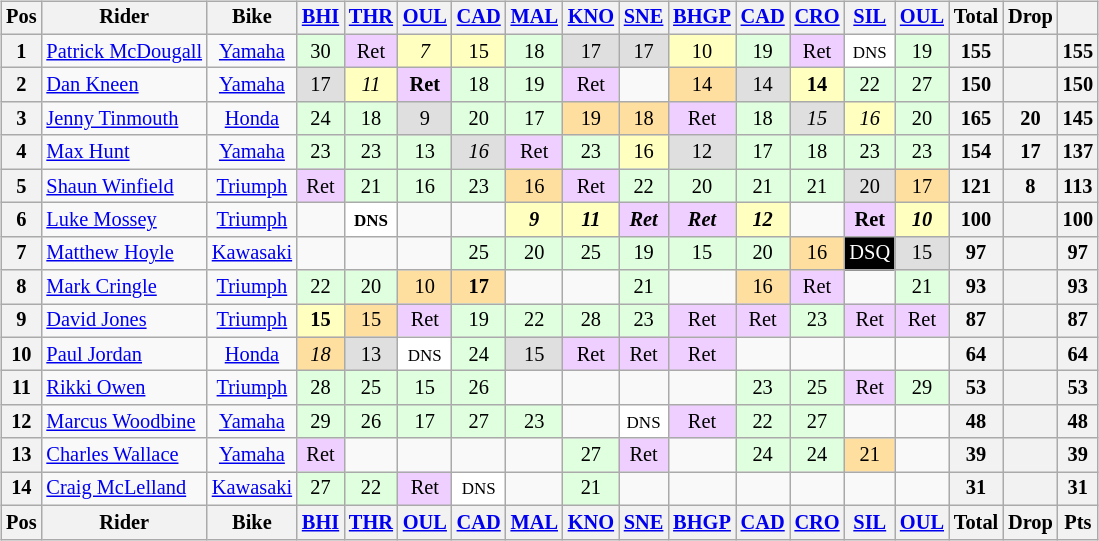<table>
<tr>
<td><br><table class="wikitable" style="font-size: 85%; text-align: center;">
<tr valign="top">
<th valign="middle">Pos</th>
<th valign="middle">Rider</th>
<th valign="middle">Bike</th>
<th><a href='#'>BHI</a><br></th>
<th><a href='#'>THR</a><br></th>
<th><a href='#'>OUL</a><br></th>
<th><a href='#'>CAD</a><br></th>
<th><a href='#'>MAL</a><br></th>
<th><a href='#'>KNO</a><br></th>
<th><a href='#'>SNE</a><br></th>
<th><a href='#'>BHGP</a><br></th>
<th><a href='#'>CAD</a><br></th>
<th><a href='#'>CRO</a><br></th>
<th><a href='#'>SIL</a><br></th>
<th><a href='#'>OUL</a><br></th>
<th valign="middle">Total</th>
<th valign="middle">Drop</th>
<th valign="middle"></th>
</tr>
<tr>
<th>1</th>
<td align="left"> <a href='#'>Patrick McDougall</a></td>
<td><a href='#'>Yamaha</a></td>
<td style="background:#dfffdf;">30</td>
<td style="background:#EFCFFF;">Ret</td>
<td style="background:#ffffbf;"><em>7</em></td>
<td style="background:#ffffbf;">15</td>
<td style="background:#dfffdf;">18</td>
<td style="background:#dfdfdf;">17</td>
<td style="background:#dfdfdf;">17</td>
<td style="background:#ffffbf;">10</td>
<td style="background:#dfffdf;">19</td>
<td style="background:#EFCFFF;">Ret</td>
<td style="background:#ffffff;"><small>DNS</small></td>
<td style="background:#dfffdf;">19</td>
<th>155</th>
<th></th>
<th>155</th>
</tr>
<tr>
<th>2</th>
<td align="left"> <a href='#'>Dan Kneen</a></td>
<td><a href='#'>Yamaha</a></td>
<td style="background:#dfdfdf;">17</td>
<td style="background:#ffffbf;"><em>11</em></td>
<td style="background:#EFCFFF;"><strong>Ret</strong></td>
<td style="background:#dfffdf;">18</td>
<td style="background:#dfffdf;">19</td>
<td style="background:#EFCFFF;">Ret</td>
<td></td>
<td style="background:#ffdf9f;">14</td>
<td style="background:#dfdfdf;">14</td>
<td style="background:#ffffbf;"><strong>14</strong></td>
<td style="background:#dfffdf;">22</td>
<td style="background:#dfffdf;">27</td>
<th>150</th>
<th></th>
<th>150</th>
</tr>
<tr>
<th>3</th>
<td align="left"> <a href='#'>Jenny Tinmouth</a></td>
<td><a href='#'>Honda</a></td>
<td style="background:#dfffdf;">24</td>
<td style="background:#dfffdf;">18</td>
<td style="background:#dfdfdf;">9</td>
<td style="background:#dfffdf;">20</td>
<td style="background:#dfffdf;">17</td>
<td style="background:#ffdf9f;">19</td>
<td style="background:#ffdf9f;">18</td>
<td style="background:#EFCFFF;">Ret</td>
<td style="background:#dfffdf;">18</td>
<td style="background:#dfdfdf;"><em>15</em></td>
<td style="background:#ffffbf;"><em>16</em></td>
<td style="background:#dfffdf;">20</td>
<th>165</th>
<th>20</th>
<th>145</th>
</tr>
<tr>
<th>4</th>
<td align="left"> <a href='#'>Max Hunt</a></td>
<td><a href='#'>Yamaha</a></td>
<td style="background:#dfffdf;">23</td>
<td style="background:#dfffdf;">23</td>
<td style="background:#dfffdf;">13</td>
<td style="background:#dfdfdf;"><em>16</em></td>
<td style="background:#EFCFFF;">Ret</td>
<td style="background:#dfffdf;">23</td>
<td style="background:#ffffbf;">16</td>
<td style="background:#dfdfdf;">12</td>
<td style="background:#dfffdf;">17</td>
<td style="background:#dfffdf;">18</td>
<td style="background:#dfffdf;">23</td>
<td style="background:#dfffdf;">23</td>
<th>154</th>
<th>17</th>
<th>137</th>
</tr>
<tr>
<th>5</th>
<td align="left"> <a href='#'>Shaun Winfield</a></td>
<td><a href='#'>Triumph</a></td>
<td style="background:#EFCFFF;">Ret</td>
<td style="background:#dfffdf;">21</td>
<td style="background:#dfffdf;">16</td>
<td style="background:#dfffdf;">23</td>
<td style="background:#ffdf9f;">16</td>
<td style="background:#EFCFFF;">Ret</td>
<td style="background:#dfffdf;">22</td>
<td style="background:#dfffdf;">20</td>
<td style="background:#dfffdf;">21</td>
<td style="background:#dfffdf;">21</td>
<td style="background:#dfdfdf;">20</td>
<td style="background:#ffdf9f;">17</td>
<th>121</th>
<th>8</th>
<th>113</th>
</tr>
<tr>
<th>6</th>
<td align="left"> <a href='#'>Luke Mossey</a></td>
<td><a href='#'>Triumph</a></td>
<td></td>
<td style="background:#FFFFFF;"><small><strong>DNS</strong></small></td>
<td></td>
<td></td>
<td style="background:#ffffbf;"><strong><em>9</em></strong></td>
<td style="background:#ffffbf;"><strong><em>11</em></strong></td>
<td style="background:#EFCFFF;"><strong><em>Ret</em></strong></td>
<td style="background:#EFCFFF;"><strong><em>Ret</em></strong></td>
<td style="background:#ffffbf;"><strong><em>12</em></strong></td>
<td></td>
<td style="background:#EFCFFF;"><strong>Ret</strong></td>
<td style="background:#ffffbf;"><strong><em>10</em></strong></td>
<th>100</th>
<th></th>
<th>100</th>
</tr>
<tr>
<th>7</th>
<td align="left"> <a href='#'>Matthew Hoyle</a></td>
<td><a href='#'>Kawasaki</a></td>
<td></td>
<td></td>
<td></td>
<td style="background:#dfffdf;">25</td>
<td style="background:#dfffdf;">20</td>
<td style="background:#dfffdf;">25</td>
<td style="background:#dfffdf;">19</td>
<td style="background:#dfffdf;">15</td>
<td style="background:#dfffdf;">20</td>
<td style="background:#ffdf9f;">16</td>
<td style="background:black; color:white;">DSQ</td>
<td style="background:#dfdfdf;">15</td>
<th>97</th>
<th></th>
<th>97</th>
</tr>
<tr>
<th>8</th>
<td align="left"> <a href='#'>Mark Cringle</a></td>
<td><a href='#'>Triumph</a></td>
<td style="background:#dfffdf;">22</td>
<td style="background:#dfffdf;">20</td>
<td style="background:#ffdf9f;">10</td>
<td style="background:#ffdf9f;"><strong>17</strong></td>
<td></td>
<td></td>
<td style="background:#dfffdf;">21</td>
<td></td>
<td style="background:#ffdf9f;">16</td>
<td style="background:#EFCFFF;">Ret</td>
<td></td>
<td style="background:#dfffdf;">21</td>
<th>93</th>
<th></th>
<th>93</th>
</tr>
<tr>
<th>9</th>
<td align="left"> <a href='#'>David Jones</a></td>
<td><a href='#'>Triumph</a></td>
<td style="background:#ffffbf;"><strong>15</strong></td>
<td style="background:#ffdf9f;">15</td>
<td style="background:#EFCFFF;">Ret</td>
<td style="background:#dfffdf;">19</td>
<td style="background:#dfffdf;">22</td>
<td style="background:#dfffdf;">28</td>
<td style="background:#dfffdf;">23</td>
<td style="background:#EFCFFF;">Ret</td>
<td style="background:#EFCFFF;">Ret</td>
<td style="background:#dfffdf;">23</td>
<td style="background:#EFCFFF;">Ret</td>
<td style="background:#EFCFFF;">Ret</td>
<th>87</th>
<th></th>
<th>87</th>
</tr>
<tr>
<th>10</th>
<td align="left"> <a href='#'>Paul Jordan</a></td>
<td><a href='#'>Honda</a></td>
<td style="background:#ffdf9f;"><em>18</em></td>
<td style="background:#dfdfdf;">13</td>
<td style="background:#ffffff;"><small>DNS</small></td>
<td style="background:#dfffdf;">24</td>
<td style="background:#dfdfdf;">15</td>
<td style="background:#EFCFFF;">Ret</td>
<td style="background:#EFCFFF;">Ret</td>
<td style="background:#EFCFFF;">Ret</td>
<td></td>
<td></td>
<td></td>
<td></td>
<th>64</th>
<th></th>
<th>64</th>
</tr>
<tr>
<th>11</th>
<td align="left"> <a href='#'>Rikki Owen</a></td>
<td><a href='#'>Triumph</a></td>
<td style="background:#dfffdf;">28</td>
<td style="background:#dfffdf;">25</td>
<td style="background:#dfffdf;">15</td>
<td style="background:#dfffdf;">26</td>
<td></td>
<td></td>
<td></td>
<td></td>
<td style="background:#dfffdf;">23</td>
<td style="background:#dfffdf;">25</td>
<td style="background:#EFCFFF;">Ret</td>
<td style="background:#dfffdf;">29</td>
<th>53</th>
<th></th>
<th>53</th>
</tr>
<tr>
<th>12</th>
<td align="left"> <a href='#'>Marcus Woodbine</a></td>
<td><a href='#'>Yamaha</a></td>
<td style="background:#dfffdf;">29</td>
<td style="background:#dfffdf;">26</td>
<td style="background:#dfffdf;">17</td>
<td style="background:#dfffdf;">27</td>
<td style="background:#dfffdf;">23</td>
<td></td>
<td style="background:#ffffff;"><small>DNS</small></td>
<td style="background:#EFCFFF;">Ret</td>
<td style="background:#dfffdf;">22</td>
<td style="background:#dfffdf;">27</td>
<td></td>
<td></td>
<th>48</th>
<th></th>
<th>48</th>
</tr>
<tr>
<th>13</th>
<td align="left"> <a href='#'>Charles Wallace</a></td>
<td><a href='#'>Yamaha</a></td>
<td style="background:#EFCFFF;">Ret</td>
<td></td>
<td></td>
<td></td>
<td></td>
<td style="background:#dfffdf;">27</td>
<td style="background:#EFCFFF;">Ret</td>
<td></td>
<td style="background:#dfffdf;">24</td>
<td style="background:#dfffdf;">24</td>
<td style="background:#ffdf9f;">21</td>
<td></td>
<th>39</th>
<th></th>
<th>39</th>
</tr>
<tr>
<th>14</th>
<td align="left"> <a href='#'>Craig McLelland</a></td>
<td><a href='#'>Kawasaki</a></td>
<td style="background:#dfffdf;">27</td>
<td style="background:#dfffdf;">22</td>
<td style="background:#EFCFFF;">Ret</td>
<td style="background:#ffffff;"><small>DNS</small></td>
<td></td>
<td style="background:#dfffdf;">21</td>
<td></td>
<td></td>
<td></td>
<td></td>
<td></td>
<td></td>
<th>31</th>
<th></th>
<th>31</th>
</tr>
<tr valign="top">
<th valign="middle">Pos</th>
<th valign="middle">Rider</th>
<th valign="middle">Bike</th>
<th><a href='#'>BHI</a><br></th>
<th><a href='#'>THR</a><br></th>
<th><a href='#'>OUL</a><br></th>
<th><a href='#'>CAD</a><br></th>
<th><a href='#'>MAL</a><br></th>
<th><a href='#'>KNO</a><br></th>
<th><a href='#'>SNE</a><br></th>
<th><a href='#'>BHGP</a><br></th>
<th><a href='#'>CAD</a><br></th>
<th><a href='#'>CRO</a><br></th>
<th><a href='#'>SIL</a><br></th>
<th><a href='#'>OUL</a><br></th>
<th valign="middle">Total</th>
<th valign="middle">Drop</th>
<th valign="middle">Pts</th>
</tr>
</table>
</td>
<td valign="top"><br></td>
</tr>
</table>
